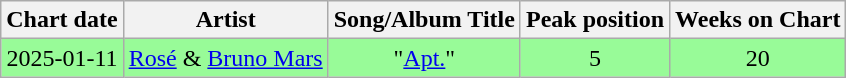<table class="wikitable sortable" style="text-align:center">
<tr>
<th>Chart date</th>
<th>Artist</th>
<th>Song/Album Title</th>
<th>Peak position</th>
<th>Weeks on Chart</th>
</tr>
<tr style="background:palegreen;">
<td>2025-01-11</td>
<td><a href='#'>Rosé</a> & <a href='#'>Bruno Mars</a></td>
<td>"<a href='#'>Apt.</a>"</td>
<td>5</td>
<td>20</td>
</tr>
</table>
